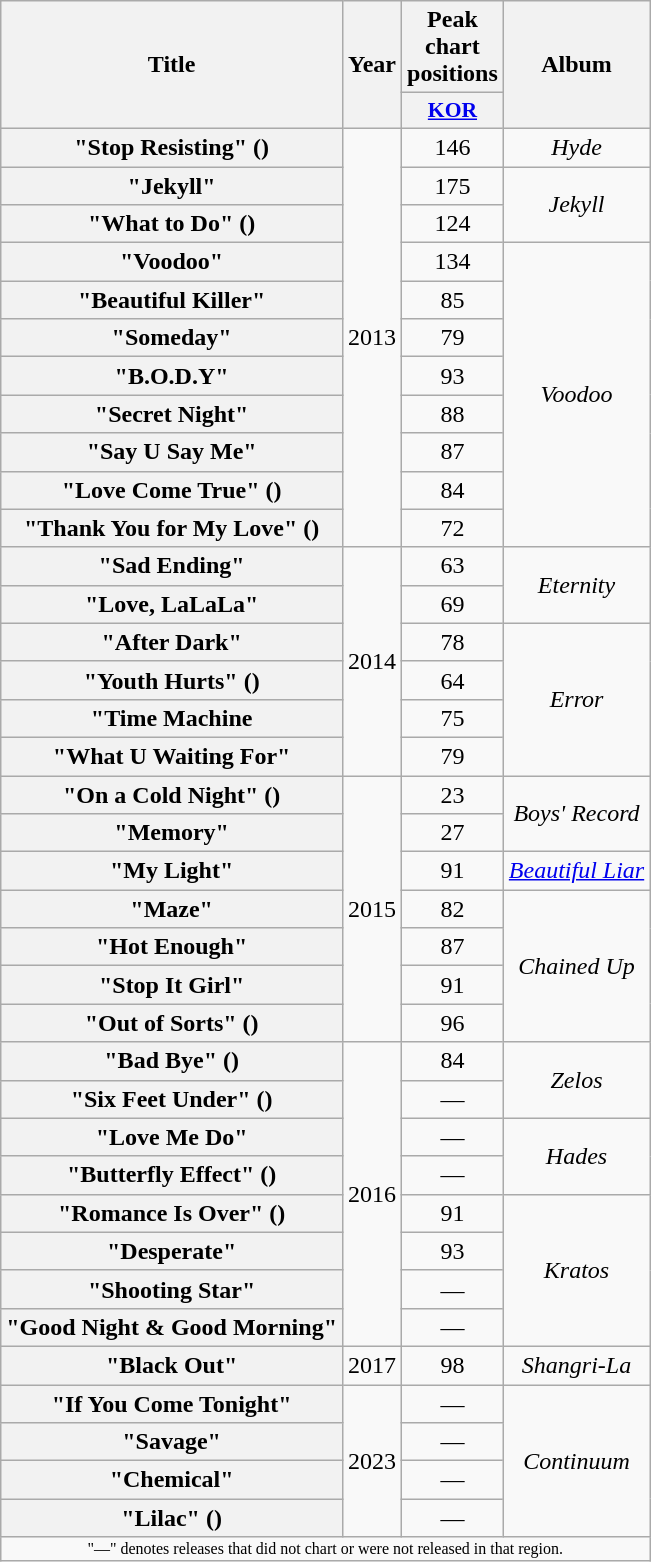<table class="wikitable plainrowheaders" style="text-align:center">
<tr>
<th scope="col" rowspan="2">Title</th>
<th scope="col" rowspan="2">Year</th>
<th scope="col" colspan="1">Peak<br>chart<br>positions</th>
<th scope="col" rowspan="2">Album</th>
</tr>
<tr>
<th scope="col" style="width:3em;font-size:90%;"><a href='#'>KOR</a><br></th>
</tr>
<tr>
<th scope="row" align="left">"Stop Resisting" ()<br></th>
<td rowspan="11">2013</td>
<td>146</td>
<td><em>Hyde</em></td>
</tr>
<tr>
<th scope="row" align="left">"Jekyll"</th>
<td>175</td>
<td rowspan="2"><em>Jekyll</em></td>
</tr>
<tr>
<th scope="row" align="left">"What to Do" ()</th>
<td>124</td>
</tr>
<tr>
<th scope="row" align="left">"Voodoo"</th>
<td>134</td>
<td rowspan="8"><em>Voodoo</em></td>
</tr>
<tr>
<th scope="row" align="left">"Beautiful Killer"</th>
<td>85</td>
</tr>
<tr>
<th scope="row" align="left">"Someday"</th>
<td>79</td>
</tr>
<tr>
<th scope="row" align="left">"B.O.D.Y"</th>
<td>93</td>
</tr>
<tr>
<th scope="row" align="left">"Secret Night"</th>
<td>88</td>
</tr>
<tr>
<th scope="row" align="left">"Say U Say Me"</th>
<td>87</td>
</tr>
<tr>
<th scope="row" align="left">"Love Come True" ()</th>
<td>84</td>
</tr>
<tr>
<th scope="row" align="left">"Thank You for My Love" ()</th>
<td>72</td>
</tr>
<tr>
<th scope="row" align="left">"Sad Ending"</th>
<td rowspan="6">2014</td>
<td>63</td>
<td rowspan="2"><em>Eternity</em></td>
</tr>
<tr>
<th scope="row" align="left">"Love, LaLaLa"</th>
<td>69</td>
</tr>
<tr>
<th scope="row" align="left">"After Dark"</th>
<td>78</td>
<td rowspan="4"><em>Error</em></td>
</tr>
<tr>
<th scope="row" align="left">"Youth Hurts" ()</th>
<td>64</td>
</tr>
<tr>
<th scope="row" align="left">"Time Machine</th>
<td>75</td>
</tr>
<tr>
<th scope="row" align="left">"What U Waiting For"</th>
<td>79</td>
</tr>
<tr>
<th scope="row" align="left">"On a Cold Night" ()</th>
<td rowspan="7">2015</td>
<td>23</td>
<td rowspan="2"><em>Boys' Record</em></td>
</tr>
<tr>
<th scope="row" align="left">"Memory"</th>
<td>27</td>
</tr>
<tr>
<th scope="row" align="left">"My Light"</th>
<td>91</td>
<td><em><a href='#'>Beautiful Liar</a></em></td>
</tr>
<tr>
<th scope="row" align="left">"Maze"</th>
<td>82</td>
<td rowspan="4"><em>Chained Up</em></td>
</tr>
<tr>
<th scope="row" align="left">"Hot Enough"</th>
<td>87</td>
</tr>
<tr>
<th scope="row" align="left">"Stop It Girl"</th>
<td>91</td>
</tr>
<tr>
<th scope="row" align="left">"Out of Sorts" ()</th>
<td>96</td>
</tr>
<tr>
<th scope="row" align="left">"Bad Bye" ()</th>
<td rowspan="8">2016</td>
<td>84</td>
<td rowspan="2"><em>Zelos</em></td>
</tr>
<tr>
<th scope="row" align="left">"Six Feet Under" ()</th>
<td>—</td>
</tr>
<tr>
<th scope="row" align="left">"Love Me Do"</th>
<td>—</td>
<td rowspan="2"><em>Hades</em></td>
</tr>
<tr>
<th scope="row" align="left">"Butterfly Effect" ()</th>
<td>—</td>
</tr>
<tr>
<th scope="row" align="left">"Romance Is Over" ()</th>
<td>91</td>
<td rowspan="4"><em>Kratos</em></td>
</tr>
<tr>
<th scope="row" align="left">"Desperate"</th>
<td>93</td>
</tr>
<tr>
<th scope="row" align="left">"Shooting Star"</th>
<td>—</td>
</tr>
<tr>
<th scope="row" align="left">"Good Night & Good Morning"</th>
<td>—</td>
</tr>
<tr>
<th scope="row" align="left">"Black Out"</th>
<td rowspan="1">2017</td>
<td>98</td>
<td><em>Shangri-La</em></td>
</tr>
<tr>
<th scope="row" align="left">"If You Come Tonight"</th>
<td rowspan="4">2023</td>
<td>—</td>
<td rowspan="4"><em>Continuum</em></td>
</tr>
<tr>
<th scope="row" align="left">"Savage"</th>
<td>—</td>
</tr>
<tr>
<th scope="row" align="left">"Chemical"</th>
<td>—</td>
</tr>
<tr>
<th scope="row" align="left">"Lilac" ()</th>
<td>—</td>
</tr>
<tr>
<td colspan="4" style="font-size:8pt;">"—" denotes releases that did not chart or were not released in that region.</td>
</tr>
</table>
